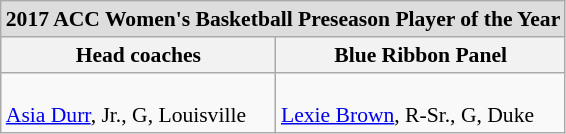<table class="wikitable" style="white-space:nowrap; font-size:90%;">
<tr>
<td colspan="2" style="text-align:center; background:#ddd;"><strong>2017 ACC Women's Basketball Preseason Player of the Year</strong></td>
</tr>
<tr>
<th>Head coaches</th>
<th>Blue Ribbon Panel</th>
</tr>
<tr>
<td><br><a href='#'>Asia Durr</a>, Jr., G, Louisville</td>
<td><br><a href='#'>Lexie Brown</a>, R-Sr., G, Duke</td>
</tr>
</table>
